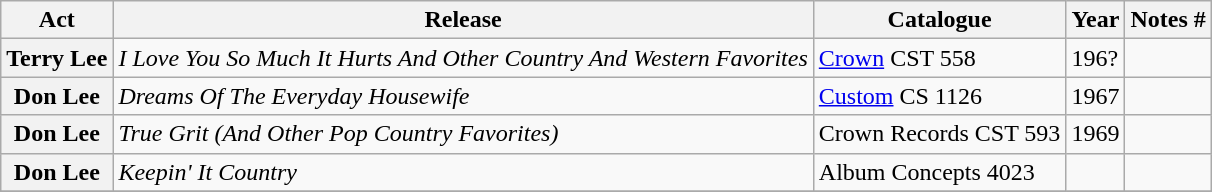<table class="wikitable plainrowheaders sortable">
<tr>
<th scope="col" class="unsortable">Act</th>
<th scope="col">Release</th>
<th scope="col">Catalogue</th>
<th scope="col">Year</th>
<th scope="col" class="unsortable">Notes #</th>
</tr>
<tr>
<th scope="row">Terry Lee</th>
<td><em>I Love You So Much It Hurts And Other Country And Western Favorites</em></td>
<td><a href='#'>Crown</a> 	CST 558</td>
<td>196?</td>
<td></td>
</tr>
<tr>
<th scope="row">Don Lee</th>
<td><em>Dreams Of The Everyday Housewife</em></td>
<td><a href='#'>Custom</a> CS 1126</td>
<td>1967</td>
<td></td>
</tr>
<tr>
<th scope="row">Don Lee</th>
<td><em>True Grit (And Other Pop Country Favorites)</em></td>
<td>Crown Records CST 593</td>
<td>1969</td>
<td></td>
</tr>
<tr>
<th scope="row">Don Lee</th>
<td><em>Keepin' It Country</em></td>
<td>Album Concepts  4023</td>
<td></td>
<td></td>
</tr>
<tr>
</tr>
</table>
